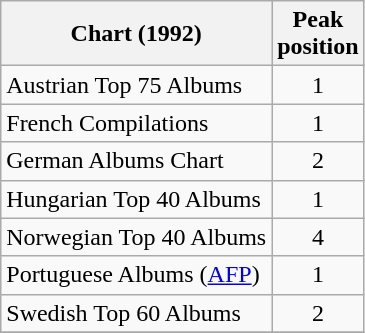<table class="wikitable sortable plainrowheaders" border="1">
<tr>
<th scope="col">Chart (1992)</th>
<th scope="col">Peak<br>position</th>
</tr>
<tr>
<td>Austrian Top 75 Albums</td>
<td style="text-align:center;">1</td>
</tr>
<tr>
<td>French Compilations</td>
<td style="text-align:center;">1</td>
</tr>
<tr>
<td>German Albums Chart</td>
<td style="text-align:center;">2</td>
</tr>
<tr>
<td>Hungarian Top 40 Albums</td>
<td style="text-align:center;">1</td>
</tr>
<tr>
<td>Norwegian Top 40 Albums</td>
<td style="text-align:center;">4</td>
</tr>
<tr>
<td align="left">Portuguese Albums (<a href='#'>AFP</a>)</td>
<td style="text-align:center;">1</td>
</tr>
<tr>
<td>Swedish Top 60 Albums</td>
<td style="text-align:center;">2</td>
</tr>
<tr>
</tr>
</table>
